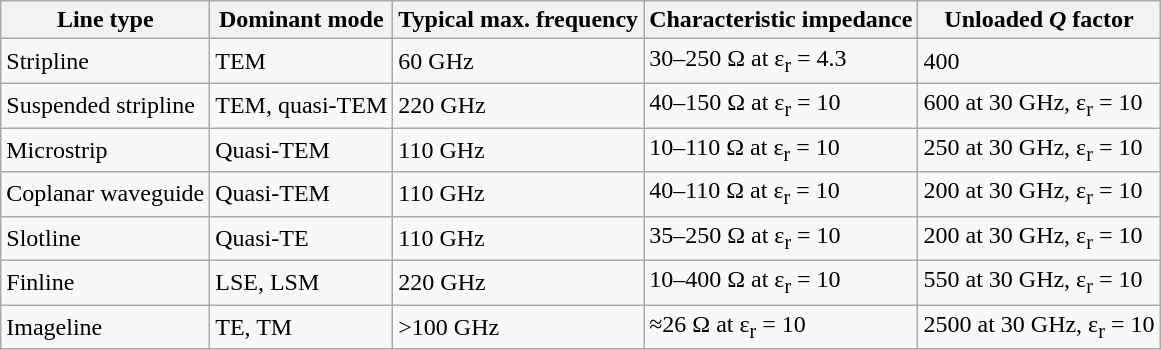<table class="wikitable">
<tr>
<th>Line type</th>
<th>Dominant mode</th>
<th>Typical max. frequency</th>
<th>Characteristic impedance</th>
<th>Unloaded <em>Q</em> factor</th>
</tr>
<tr>
<td>Stripline</td>
<td>TEM</td>
<td>60 GHz</td>
<td>30–250 Ω at ε<sub>r</sub> = 4.3</td>
<td>400</td>
</tr>
<tr>
<td>Suspended stripline</td>
<td>TEM, quasi-TEM</td>
<td>220 GHz</td>
<td>40–150 Ω at ε<sub>r</sub> = 10</td>
<td>600 at 30 GHz, ε<sub>r</sub> = 10</td>
</tr>
<tr>
<td>Microstrip</td>
<td>Quasi-TEM</td>
<td>110 GHz</td>
<td>10–110 Ω at ε<sub>r</sub> = 10</td>
<td>250 at 30 GHz, ε<sub>r</sub> = 10</td>
</tr>
<tr>
<td>Coplanar waveguide</td>
<td>Quasi-TEM</td>
<td>110 GHz</td>
<td>40–110 Ω at ε<sub>r</sub> = 10</td>
<td>200 at 30 GHz, ε<sub>r</sub> = 10</td>
</tr>
<tr>
<td>Slotline</td>
<td>Quasi-TE</td>
<td>110 GHz</td>
<td>35–250 Ω at ε<sub>r</sub> = 10</td>
<td>200 at 30 GHz, ε<sub>r</sub> = 10</td>
</tr>
<tr>
<td>Finline</td>
<td>LSE, LSM</td>
<td>220 GHz</td>
<td>10–400 Ω at ε<sub>r</sub> = 10</td>
<td>550 at 30 GHz, ε<sub>r</sub> = 10</td>
</tr>
<tr>
<td>Imageline</td>
<td>TE, TM</td>
<td>>100 GHz</td>
<td>≈26 Ω at ε<sub>r</sub> = 10</td>
<td>2500 at 30 GHz, ε<sub>r</sub> = 10</td>
</tr>
</table>
